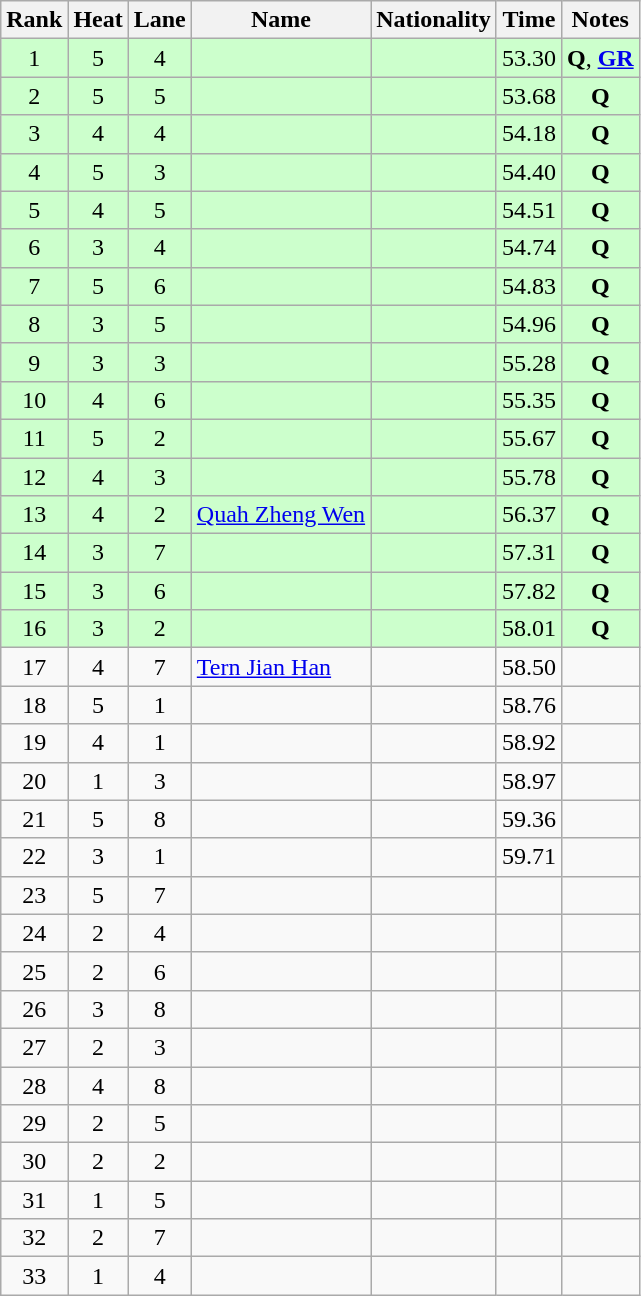<table class="wikitable sortable" style="text-align:center">
<tr>
<th>Rank</th>
<th>Heat</th>
<th>Lane</th>
<th>Name</th>
<th>Nationality</th>
<th>Time</th>
<th>Notes</th>
</tr>
<tr bgcolor=ccffcc>
<td>1</td>
<td>5</td>
<td>4</td>
<td align=left></td>
<td align=left></td>
<td>53.30</td>
<td><strong>Q</strong>, <strong><a href='#'>GR</a></strong></td>
</tr>
<tr bgcolor=ccffcc>
<td>2</td>
<td>5</td>
<td>5</td>
<td align=left></td>
<td align=left></td>
<td>53.68</td>
<td><strong>Q</strong></td>
</tr>
<tr bgcolor=ccffcc>
<td>3</td>
<td>4</td>
<td>4</td>
<td align=left></td>
<td align=left></td>
<td>54.18</td>
<td><strong>Q</strong></td>
</tr>
<tr bgcolor=ccffcc>
<td>4</td>
<td>5</td>
<td>3</td>
<td align=left></td>
<td align=left></td>
<td>54.40</td>
<td><strong>Q</strong></td>
</tr>
<tr bgcolor=ccffcc>
<td>5</td>
<td>4</td>
<td>5</td>
<td align=left></td>
<td align=left></td>
<td>54.51</td>
<td><strong>Q</strong></td>
</tr>
<tr bgcolor=ccffcc>
<td>6</td>
<td>3</td>
<td>4</td>
<td align=left></td>
<td align=left></td>
<td>54.74</td>
<td><strong>Q</strong></td>
</tr>
<tr bgcolor=ccffcc>
<td>7</td>
<td>5</td>
<td>6</td>
<td align=left></td>
<td align=left></td>
<td>54.83</td>
<td><strong>Q</strong></td>
</tr>
<tr bgcolor=ccffcc>
<td>8</td>
<td>3</td>
<td>5</td>
<td align=left></td>
<td align=left></td>
<td>54.96</td>
<td><strong>Q</strong></td>
</tr>
<tr bgcolor=ccffcc>
<td>9</td>
<td>3</td>
<td>3</td>
<td align=left></td>
<td align=left></td>
<td>55.28</td>
<td><strong>Q</strong></td>
</tr>
<tr bgcolor=ccffcc>
<td>10</td>
<td>4</td>
<td>6</td>
<td align=left></td>
<td align=left></td>
<td>55.35</td>
<td><strong>Q</strong></td>
</tr>
<tr bgcolor=ccffcc>
<td>11</td>
<td>5</td>
<td>2</td>
<td align=left></td>
<td align=left></td>
<td>55.67</td>
<td><strong>Q</strong></td>
</tr>
<tr bgcolor=ccffcc>
<td>12</td>
<td>4</td>
<td>3</td>
<td align=left></td>
<td align=left></td>
<td>55.78</td>
<td><strong>Q</strong></td>
</tr>
<tr bgcolor=ccffcc>
<td>13</td>
<td>4</td>
<td>2</td>
<td align=left><a href='#'>Quah Zheng Wen</a></td>
<td align=left></td>
<td>56.37</td>
<td><strong>Q</strong></td>
</tr>
<tr bgcolor=ccffcc>
<td>14</td>
<td>3</td>
<td>7</td>
<td align=left></td>
<td align=left></td>
<td>57.31</td>
<td><strong>Q</strong></td>
</tr>
<tr bgcolor=ccffcc>
<td>15</td>
<td>3</td>
<td>6</td>
<td align=left></td>
<td align=left></td>
<td>57.82</td>
<td><strong>Q</strong></td>
</tr>
<tr bgcolor=ccffcc>
<td>16</td>
<td>3</td>
<td>2</td>
<td align=left></td>
<td align=left></td>
<td>58.01</td>
<td><strong>Q</strong></td>
</tr>
<tr>
<td>17</td>
<td>4</td>
<td>7</td>
<td align=left><a href='#'>Tern Jian Han</a></td>
<td align=left></td>
<td>58.50</td>
<td></td>
</tr>
<tr>
<td>18</td>
<td>5</td>
<td>1</td>
<td align=left></td>
<td align=left></td>
<td>58.76</td>
<td></td>
</tr>
<tr>
<td>19</td>
<td>4</td>
<td>1</td>
<td align=left></td>
<td align=left></td>
<td>58.92</td>
<td></td>
</tr>
<tr>
<td>20</td>
<td>1</td>
<td>3</td>
<td align=left></td>
<td align=left></td>
<td>58.97</td>
<td></td>
</tr>
<tr>
<td>21</td>
<td>5</td>
<td>8</td>
<td align=left></td>
<td align=left></td>
<td>59.36</td>
<td></td>
</tr>
<tr>
<td>22</td>
<td>3</td>
<td>1</td>
<td align=left></td>
<td align=left></td>
<td>59.71</td>
<td></td>
</tr>
<tr>
<td>23</td>
<td>5</td>
<td>7</td>
<td align=left></td>
<td align=left></td>
<td></td>
<td></td>
</tr>
<tr>
<td>24</td>
<td>2</td>
<td>4</td>
<td align=left></td>
<td align=left></td>
<td></td>
<td></td>
</tr>
<tr>
<td>25</td>
<td>2</td>
<td>6</td>
<td align=left></td>
<td align=left></td>
<td></td>
<td></td>
</tr>
<tr>
<td>26</td>
<td>3</td>
<td>8</td>
<td align=left></td>
<td align=left></td>
<td></td>
<td></td>
</tr>
<tr>
<td>27</td>
<td>2</td>
<td>3</td>
<td align=left></td>
<td align=left></td>
<td></td>
<td></td>
</tr>
<tr>
<td>28</td>
<td>4</td>
<td>8</td>
<td align=left></td>
<td align=left></td>
<td></td>
<td></td>
</tr>
<tr>
<td>29</td>
<td>2</td>
<td>5</td>
<td align=left></td>
<td align=left></td>
<td></td>
<td></td>
</tr>
<tr>
<td>30</td>
<td>2</td>
<td>2</td>
<td align=left></td>
<td align=left></td>
<td></td>
<td></td>
</tr>
<tr>
<td>31</td>
<td>1</td>
<td>5</td>
<td align=left></td>
<td align=left></td>
<td></td>
<td></td>
</tr>
<tr>
<td>32</td>
<td>2</td>
<td>7</td>
<td align=left></td>
<td align=left></td>
<td></td>
<td></td>
</tr>
<tr>
<td>33</td>
<td>1</td>
<td>4</td>
<td align=left></td>
<td align=left></td>
<td></td>
<td></td>
</tr>
</table>
